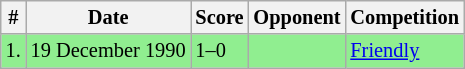<table class="wikitable collapsible collapsed" style="font-size:85%">
<tr>
<th>#</th>
<th>Date</th>
<th>Score</th>
<th>Opponent</th>
<th>Competition</th>
</tr>
<tr style="background: #90EE90">
<td>1.</td>
<td>19 December 1990</td>
<td>1–0</td>
<td></td>
<td><a href='#'>Friendly</a></td>
</tr>
</table>
